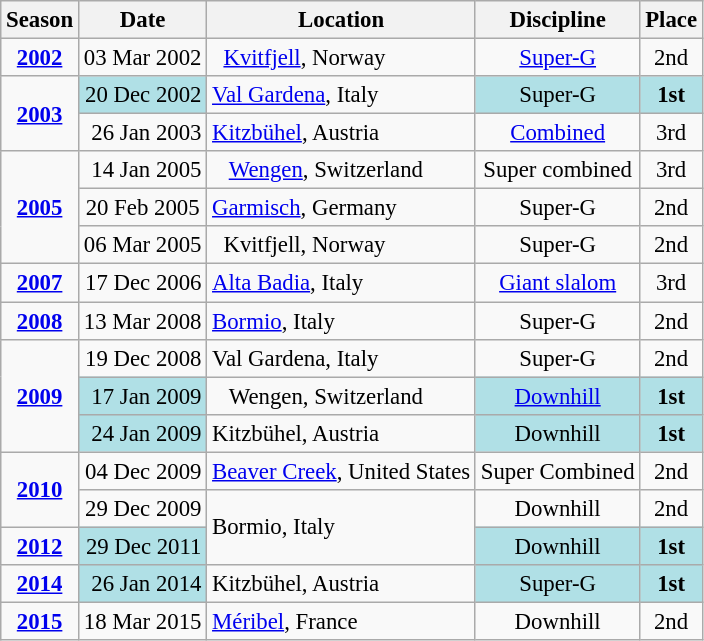<table class="wikitable" style="text-align:center; font-size:95%;">
<tr>
<th>Season</th>
<th>Date</th>
<th>Location</th>
<th>Discipline</th>
<th>Place</th>
</tr>
<tr>
<td rowspan="1"><strong><a href='#'>2002</a></strong></td>
<td align=right>03 Mar 2002</td>
<td style="text-align:left;">  <a href='#'>Kvitfjell</a>, Norway</td>
<td><a href='#'>Super-G</a></td>
<td>2nd</td>
</tr>
<tr>
<td rowspan="2"><strong><a href='#'>2003</a></strong></td>
<td style=text-align:right;" bgcolor="#BOEOE6">20 Dec 2002</td>
<td style="text-align:left;"> <a href='#'>Val Gardena</a>, Italy</td>
<td bgcolor="#BOEOE6">Super-G</td>
<td bgcolor="#BOEOE6"><strong>1st</strong></td>
</tr>
<tr>
<td style=text-align:right;">26 Jan 2003</td>
<td style="text-align:left;"> <a href='#'>Kitzbühel</a>, Austria</td>
<td><a href='#'>Combined</a></td>
<td>3rd</td>
</tr>
<tr>
<td rowspan="3"><strong><a href='#'>2005</a></strong></td>
<td align=right>14 Jan 2005</td>
<td style="text-align:left;">   <a href='#'>Wengen</a>, Switzerland</td>
<td>Super combined</td>
<td>3rd</td>
</tr>
<tr>
<td style=text-align=right>20 Feb 2005</td>
<td style="text-align:left;"> <a href='#'>Garmisch</a>, Germany</td>
<td>Super-G</td>
<td>2nd</td>
</tr>
<tr>
<td style=text-align=right>06 Mar 2005</td>
<td style="text-align:left;">  Kvitfjell, Norway</td>
<td>Super-G</td>
<td>2nd</td>
</tr>
<tr>
<td rowspan="1"><strong><a href='#'>2007</a></strong></td>
<td align=right>17 Dec 2006</td>
<td style="text-align:left;"> <a href='#'>Alta Badia</a>, Italy</td>
<td><a href='#'>Giant slalom</a></td>
<td>3rd</td>
</tr>
<tr>
<td><strong><a href='#'>2008</a></strong></td>
<td align=right>13 Mar 2008</td>
<td style="text-align:left;"> <a href='#'>Bormio</a>, Italy</td>
<td>Super-G</td>
<td>2nd</td>
</tr>
<tr>
<td rowspan="3"><strong><a href='#'>2009</a></strong></td>
<td style=text-align:right;">19 Dec 2008</td>
<td style="text-align:left;"> Val Gardena, Italy</td>
<td>Super-G</td>
<td>2nd</td>
</tr>
<tr>
<td style=text-align:right;" bgcolor="#BOEOE6">17 Jan 2009</td>
<td style="text-align:left;">   Wengen, Switzerland</td>
<td bgcolor="#BOEOE6"><a href='#'>Downhill</a></td>
<td bgcolor="#BOEOE6"><strong>1st</strong></td>
</tr>
<tr>
<td style=text-align:right;" bgcolor="#BOEOE6">24 Jan 2009</td>
<td style="text-align:left;"> Kitzbühel, Austria</td>
<td bgcolor="#BOEOE6">Downhill</td>
<td bgcolor="#BOEOE6"><strong>1st</strong></td>
</tr>
<tr>
<td rowspan="2"><strong><a href='#'>2010</a></strong></td>
<td style=text-align:right;">04 Dec 2009</td>
<td style="text-align:left;"> <a href='#'>Beaver Creek</a>, United States</td>
<td>Super Combined</td>
<td>2nd</td>
</tr>
<tr>
<td style=text-align:right;">29 Dec 2009</td>
<td rowspan=2 style="text-align:left;"> Bormio, Italy</td>
<td>Downhill</td>
<td>2nd<br></td>
</tr>
<tr>
<td><strong><a href='#'>2012</a></strong></td>
<td style=text-align:right;" bgcolor="#BOEOE6">29 Dec 2011</td>
<td bgcolor="#BOEOE6">Downhill</td>
<td bgcolor="#BOEOE6"><strong>1st</strong></td>
</tr>
<tr>
<td><strong><a href='#'>2014</a></strong></td>
<td style=text-align:right;" bgcolor="#BOEOE6">26 Jan 2014</td>
<td style="text-align:left;"> Kitzbühel, Austria</td>
<td bgcolor="#BOEOE6">Super-G</td>
<td bgcolor="#BOEOE6"><strong>1st</strong></td>
</tr>
<tr>
<td><strong><a href='#'>2015</a></strong></td>
<td align=right>18 Mar 2015</td>
<td style="text-align:left;">  <a href='#'>Méribel</a>, France</td>
<td>Downhill</td>
<td>2nd</td>
</tr>
</table>
